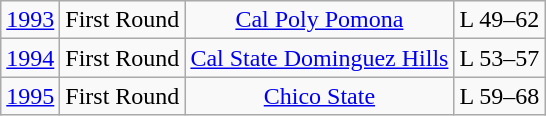<table class="wikitable">
<tr align="center">
<td><a href='#'>1993</a></td>
<td>First Round</td>
<td><a href='#'>Cal Poly Pomona</a></td>
<td>L 49–62</td>
</tr>
<tr align="center">
<td><a href='#'>1994</a></td>
<td>First Round</td>
<td><a href='#'>Cal State Dominguez Hills</a></td>
<td>L 53–57</td>
</tr>
<tr align="center">
<td><a href='#'>1995</a></td>
<td>First Round</td>
<td><a href='#'>Chico State</a></td>
<td>L 59–68</td>
</tr>
</table>
